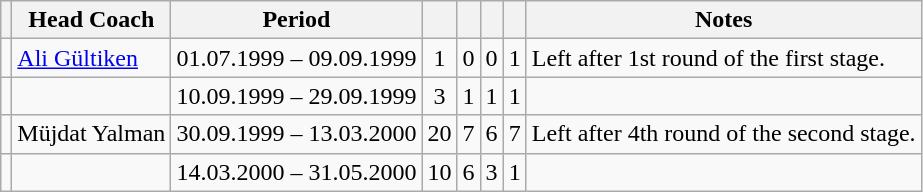<table class="wikitable" style="text-align: left;">
<tr>
<th></th>
<th>Head Coach</th>
<th>Period</th>
<th></th>
<th></th>
<th></th>
<th></th>
<th>Notes</th>
</tr>
<tr>
<td></td>
<td><a href='#'>Ali Gültiken</a></td>
<td>01.07.1999 – 09.09.1999</td>
<td align="center">1</td>
<td align="center">0</td>
<td align="center">0</td>
<td align="center">1</td>
<td>Left after 1st round of the first stage.</td>
</tr>
<tr>
<td></td>
<td></td>
<td>10.09.1999 – 29.09.1999</td>
<td align="center">3</td>
<td align="center">1</td>
<td align="center">1</td>
<td align="center">1</td>
<td></td>
</tr>
<tr>
<td></td>
<td>Müjdat Yalman</td>
<td>30.09.1999 – 13.03.2000</td>
<td align="center">20</td>
<td align="center">7</td>
<td align="center">6</td>
<td align="center">7</td>
<td>Left after 4th round of the second stage.</td>
</tr>
<tr>
<td></td>
<td></td>
<td>14.03.2000 – 31.05.2000</td>
<td align="center">10</td>
<td align="center">6</td>
<td align="center">3</td>
<td align="center">1</td>
<td></td>
</tr>
</table>
